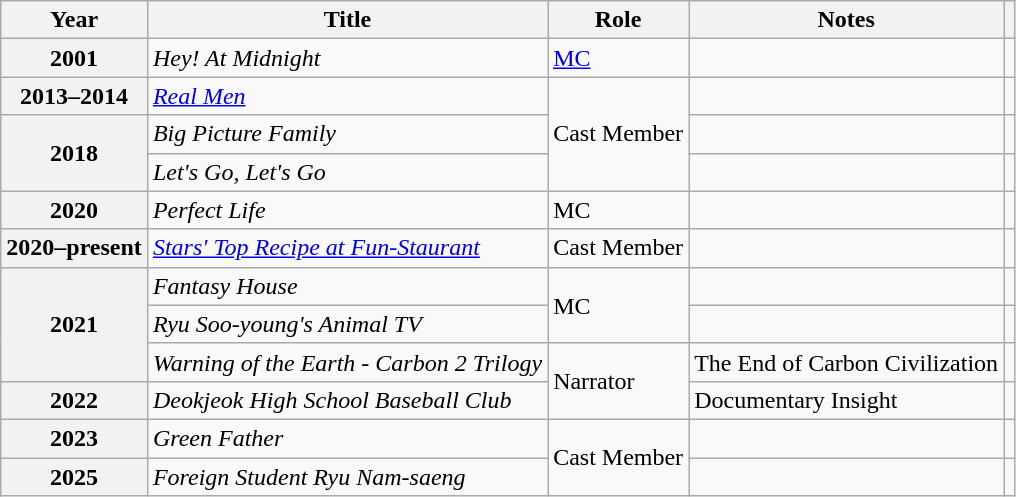<table class="wikitable sortable plainrowheaders">
<tr>
<th scope="col">Year</th>
<th scope="col">Title</th>
<th scope="col">Role</th>
<th scope="col">Notes</th>
<th scope="col" class="unsortable"></th>
</tr>
<tr>
<th scope="row">2001</th>
<td><em>Hey! At Midnight</em> </td>
<td><a href='#'>MC</a></td>
<td></td>
<td></td>
</tr>
<tr>
<th scope="row">2013–2014</th>
<td><em><a href='#'>Real Men</a></em></td>
<td rowspan=3>Cast Member</td>
<td></td>
<td></td>
</tr>
<tr>
<th scope="row" rowspan="2">2018</th>
<td><em>Big Picture Family</em></td>
<td></td>
<td></td>
</tr>
<tr>
<td><em>Let's Go, Let's Go</em></td>
<td></td>
<td></td>
</tr>
<tr>
<th scope="row">2020</th>
<td><em>Perfect Life</em></td>
<td>MC</td>
<td></td>
<td></td>
</tr>
<tr>
<th scope="row">2020–present</th>
<td><em><a href='#'>Stars' Top Recipe at Fun-Staurant</a></em></td>
<td>Cast Member</td>
<td></td>
<td></td>
</tr>
<tr>
<th scope="row" rowspan="3">2021</th>
<td><em>Fantasy House</em></td>
<td rowspan=2>MC</td>
<td></td>
<td></td>
</tr>
<tr>
<td><em>Ryu Soo-young's Animal TV</em></td>
<td></td>
<td style="text-align:center"></td>
</tr>
<tr>
<td><em>Warning of the Earth - Carbon 2 Trilogy</em></td>
<td rowspan=2>Narrator</td>
<td>The End of Carbon Civilization</td>
<td style="text-align:center"></td>
</tr>
<tr>
<th scope="row">2022</th>
<td><em>Deokjeok High School Baseball Club</em></td>
<td>Documentary Insight</td>
<td style="text-align:center"></td>
</tr>
<tr>
<th scope="row">2023</th>
<td><em>Green Father</em></td>
<td rowspan="2">Cast Member</td>
<td></td>
<td style="text-align:center"></td>
</tr>
<tr>
<th scope="row">2025</th>
<td><em>Foreign Student Ryu Nam-saeng</em></td>
<td></td>
<td style="text-align:center"></td>
</tr>
</table>
